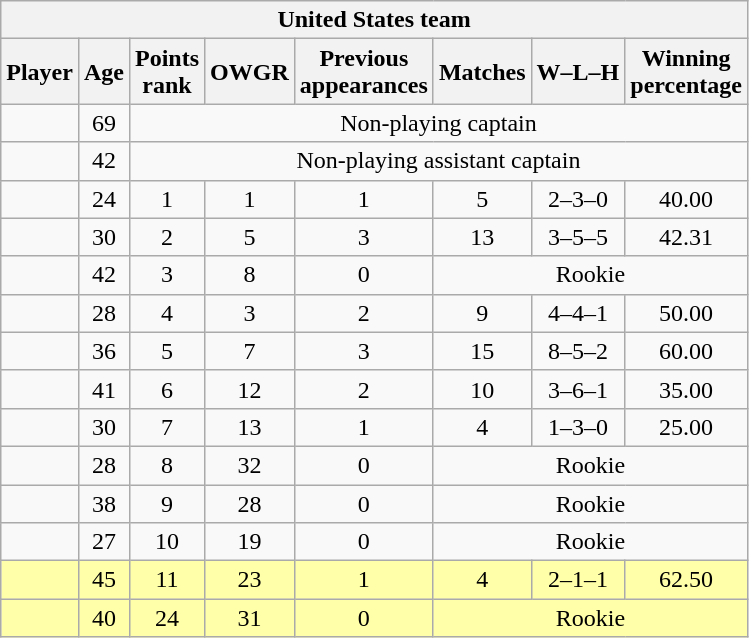<table class="wikitable sortable" style="text-align:center">
<tr>
<th colspan=8> United States team</th>
</tr>
<tr>
<th>Player</th>
<th>Age</th>
<th data-sort-type="number">Points<br>rank</th>
<th data-sort-type="number">OWGR</th>
<th data-sort-type="number">Previous<br>appearances</th>
<th data-sort-type="number">Matches</th>
<th data-sort-type="number">W–L–H</th>
<th data-sort-type="number">Winning<br>percentage</th>
</tr>
<tr>
<td align=left></td>
<td>69</td>
<td colspan=6>Non-playing captain</td>
</tr>
<tr>
<td align=left></td>
<td>42</td>
<td colspan=6>Non-playing assistant captain</td>
</tr>
<tr>
<td align=left></td>
<td>24</td>
<td>1</td>
<td>1</td>
<td>1</td>
<td>5</td>
<td>2–3–0</td>
<td>40.00</td>
</tr>
<tr>
<td align=left></td>
<td>30</td>
<td>2</td>
<td>5</td>
<td>3</td>
<td>13</td>
<td>3–5–5</td>
<td>42.31</td>
</tr>
<tr>
<td align=left></td>
<td>42</td>
<td>3</td>
<td>8</td>
<td>0</td>
<td colspan=3>Rookie</td>
</tr>
<tr>
<td align=left></td>
<td>28</td>
<td>4</td>
<td>3</td>
<td>2</td>
<td>9</td>
<td>4–4–1</td>
<td>50.00</td>
</tr>
<tr>
<td align=left></td>
<td>36</td>
<td>5</td>
<td>7</td>
<td>3</td>
<td>15</td>
<td>8–5–2</td>
<td>60.00</td>
</tr>
<tr>
<td align=left></td>
<td>41</td>
<td>6</td>
<td>12</td>
<td>2</td>
<td>10</td>
<td>3–6–1</td>
<td>35.00</td>
</tr>
<tr>
<td align=left></td>
<td>30</td>
<td>7</td>
<td>13</td>
<td>1</td>
<td>4</td>
<td>1–3–0</td>
<td>25.00</td>
</tr>
<tr>
<td align=left></td>
<td>28</td>
<td>8</td>
<td>32</td>
<td>0</td>
<td colspan=3>Rookie</td>
</tr>
<tr>
<td align=left></td>
<td>38</td>
<td>9</td>
<td>28</td>
<td>0</td>
<td colspan=3>Rookie</td>
</tr>
<tr>
<td align=left></td>
<td>27</td>
<td>10</td>
<td>19</td>
<td>0</td>
<td colspan=3>Rookie</td>
</tr>
<tr style="background:#ffa;">
<td align=left></td>
<td>45</td>
<td>11</td>
<td>23</td>
<td>1</td>
<td>4</td>
<td>2–1–1</td>
<td>62.50</td>
</tr>
<tr style="background:#ffa;">
<td align=left></td>
<td>40</td>
<td>24</td>
<td>31</td>
<td>0</td>
<td colspan=3>Rookie</td>
</tr>
</table>
